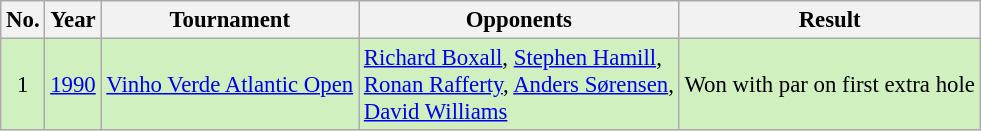<table class="wikitable" style="font-size:95%;">
<tr>
<th>No.</th>
<th>Year</th>
<th>Tournament</th>
<th>Opponents</th>
<th>Result</th>
</tr>
<tr style="background:#D0F0C0;">
<td align=center>1</td>
<td><a href='#'>1990</a></td>
<td><a href='#'>Vinho Verde Atlantic Open</a></td>
<td> <a href='#'>Richard Boxall</a>,  <a href='#'>Stephen Hamill</a>,<br> <a href='#'>Ronan Rafferty</a>,  <a href='#'>Anders Sørensen</a>,<br> <a href='#'>David Williams</a></td>
<td>Won with par on first extra hole</td>
</tr>
</table>
